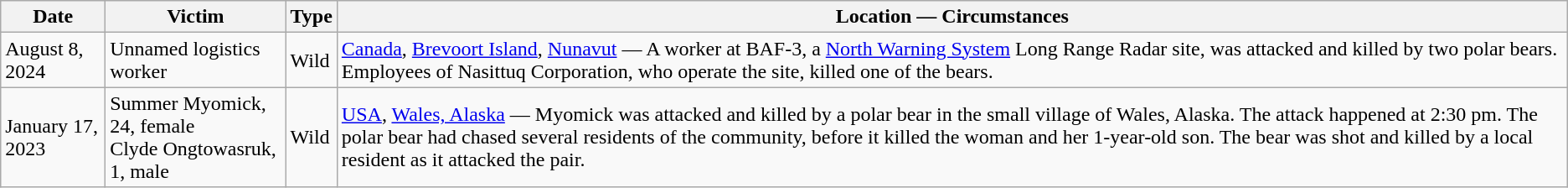<table class="wikitable sortable">
<tr>
<th>Date</th>
<th>Victim</th>
<th>Type</th>
<th>Location — Circumstances</th>
</tr>
<tr>
<td>August 8, 2024</td>
<td>Unnamed logistics worker</td>
<td>Wild</td>
<td><a href='#'>Canada</a>, <a href='#'>Brevoort Island</a>, <a href='#'>Nunavut</a> — A worker at BAF-3, a <a href='#'>North Warning System</a> Long Range Radar site, was attacked and killed by two polar bears. Employees of Nasittuq Corporation, who operate the site, killed one of the bears.</td>
</tr>
<tr>
<td>January 17, 2023</td>
<td>Summer Myomick, 24, female<br> Clyde Ongtowasruk, 1, male</td>
<td>Wild</td>
<td><a href='#'>USA</a>, <a href='#'>Wales, Alaska</a> — Myomick was attacked and killed by a polar bear in the small village of Wales, Alaska. The attack happened at 2:30 pm. The polar bear had chased several residents of the community, before it killed the woman and her 1-year-old son.  The bear was shot and killed by a local resident as it attacked the pair.</td>
</tr>
</table>
